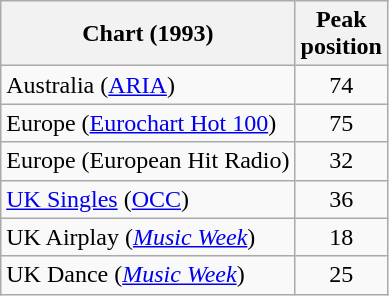<table class="wikitable">
<tr>
<th>Chart (1993)</th>
<th>Peak<br>position</th>
</tr>
<tr>
<td>Australia (<a href='#'>ARIA</a>)</td>
<td align="center">74</td>
</tr>
<tr>
<td>Europe (<a href='#'>Eurochart Hot 100</a>)</td>
<td align="center">75</td>
</tr>
<tr>
<td>Europe (European Hit Radio)</td>
<td align="center">32</td>
</tr>
<tr>
<td><a href='#'>UK Singles</a> (<a href='#'>OCC</a>)</td>
<td align="center">36</td>
</tr>
<tr>
<td>UK Airplay (<em><a href='#'>Music Week</a></em>)</td>
<td align="center">18</td>
</tr>
<tr>
<td>UK Dance (<em><a href='#'>Music Week</a></em>)</td>
<td align="center">25</td>
</tr>
</table>
